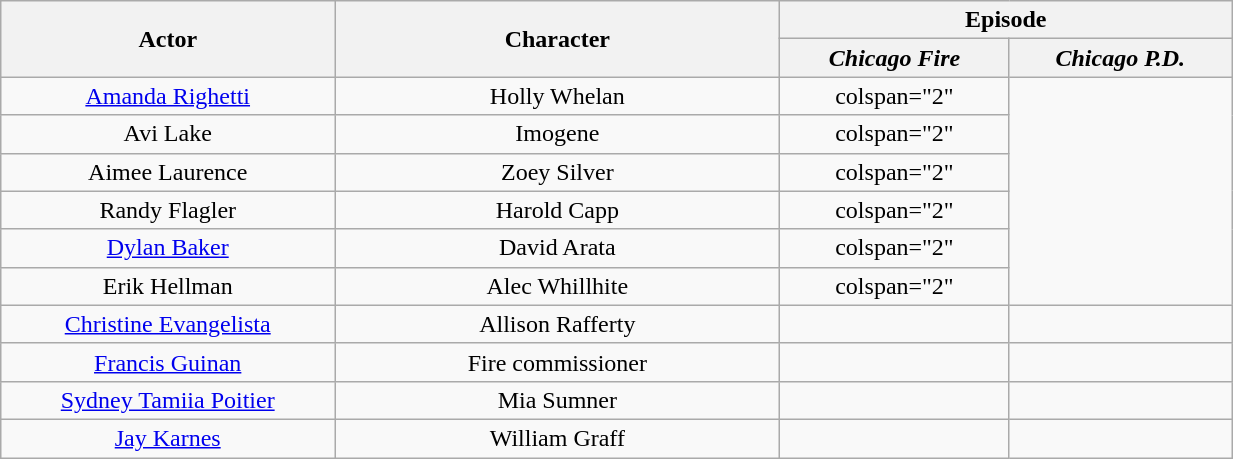<table class="wikitable" style="width:65%; text-align:center;">
<tr>
<th scope="col" rowspan="2" width=15%>Actor</th>
<th scope="col" rowspan="2" width=20%>Character</th>
<th scope="col" colspan="2">Episode</th>
</tr>
<tr>
<th scope="col" width=10%><em>Chicago Fire</em></th>
<th scope="col" width=10%><em>Chicago P.D.</em></th>
</tr>
<tr>
<td><a href='#'>Amanda Righetti</a></td>
<td>Holly Whelan</td>
<td>colspan="2" </td>
</tr>
<tr>
<td>Avi Lake</td>
<td>Imogene</td>
<td>colspan="2" </td>
</tr>
<tr>
<td>Aimee Laurence</td>
<td>Zoey Silver</td>
<td>colspan="2" </td>
</tr>
<tr>
<td>Randy Flagler</td>
<td>Harold Capp</td>
<td>colspan="2" </td>
</tr>
<tr>
<td><a href='#'>Dylan Baker</a></td>
<td>David Arata</td>
<td>colspan="2" </td>
</tr>
<tr>
<td>Erik Hellman</td>
<td>Alec Whillhite</td>
<td>colspan="2" </td>
</tr>
<tr>
<td><a href='#'>Christine Evangelista</a></td>
<td>Allison Rafferty</td>
<td></td>
<td></td>
</tr>
<tr>
<td><a href='#'>Francis Guinan</a></td>
<td>Fire commissioner</td>
<td></td>
<td></td>
</tr>
<tr>
<td><a href='#'>Sydney Tamiia Poitier</a></td>
<td>Mia Sumner</td>
<td></td>
<td></td>
</tr>
<tr>
<td><a href='#'>Jay Karnes</a></td>
<td>William Graff</td>
<td></td>
<td></td>
</tr>
</table>
